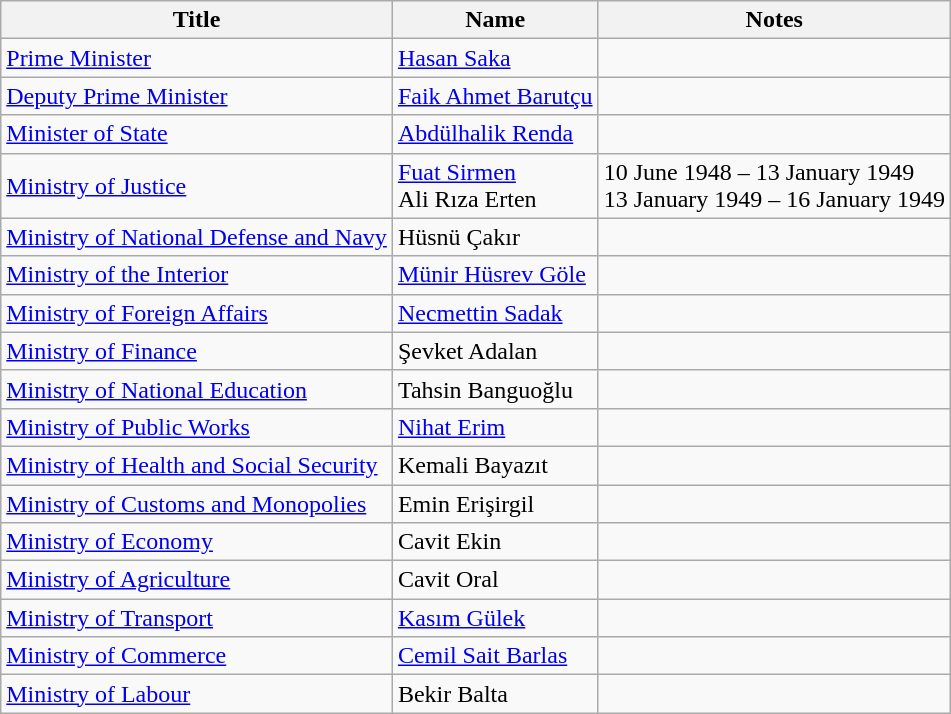<table class="wikitable">
<tr>
<th>Title</th>
<th>Name</th>
<th>Notes</th>
</tr>
<tr>
<td><a href='#'>Prime Minister</a></td>
<td><a href='#'>Hasan Saka</a></td>
<td></td>
</tr>
<tr>
<td><a href='#'>Deputy Prime Minister</a></td>
<td><a href='#'>Faik Ahmet Barutçu</a></td>
<td></td>
</tr>
<tr>
<td><a href='#'>Minister of State</a></td>
<td><a href='#'>Abdülhalik Renda</a></td>
<td></td>
</tr>
<tr>
<td><a href='#'>Ministry of Justice</a></td>
<td><a href='#'>Fuat Sirmen</a><br>Ali Rıza Erten</td>
<td>10 June 1948 – 13 January 1949<br>13 January 1949 – 16 January 1949</td>
</tr>
<tr>
<td><a href='#'>Ministry of National Defense and Navy</a></td>
<td>Hüsnü Çakır</td>
<td></td>
</tr>
<tr>
<td><a href='#'>Ministry of the Interior</a></td>
<td><a href='#'>Münir Hüsrev Göle</a></td>
<td></td>
</tr>
<tr>
<td><a href='#'>Ministry of Foreign Affairs</a></td>
<td><a href='#'>Necmettin Sadak</a></td>
<td></td>
</tr>
<tr>
<td><a href='#'>Ministry of Finance</a></td>
<td>Şevket Adalan</td>
<td></td>
</tr>
<tr>
<td><a href='#'>Ministry of National Education</a></td>
<td>Tahsin Banguoğlu</td>
<td></td>
</tr>
<tr>
<td><a href='#'>Ministry of Public Works</a></td>
<td><a href='#'>Nihat Erim</a></td>
<td></td>
</tr>
<tr>
<td><a href='#'>Ministry of Health and Social Security</a></td>
<td>Kemali Bayazıt</td>
<td></td>
</tr>
<tr>
<td><a href='#'>Ministry of Customs and Monopolies</a></td>
<td>Emin Erişirgil</td>
<td></td>
</tr>
<tr>
<td><a href='#'>Ministry of Economy</a></td>
<td>Cavit Ekin</td>
<td></td>
</tr>
<tr>
<td><a href='#'>Ministry of Agriculture</a></td>
<td>Cavit Oral</td>
<td></td>
</tr>
<tr>
<td><a href='#'>Ministry of Transport</a></td>
<td><a href='#'>Kasım Gülek</a></td>
<td></td>
</tr>
<tr>
<td><a href='#'>Ministry of Commerce</a></td>
<td><a href='#'>Cemil Sait Barlas</a></td>
<td></td>
</tr>
<tr>
<td><a href='#'>Ministry of Labour</a></td>
<td>Bekir Balta</td>
<td></td>
</tr>
</table>
